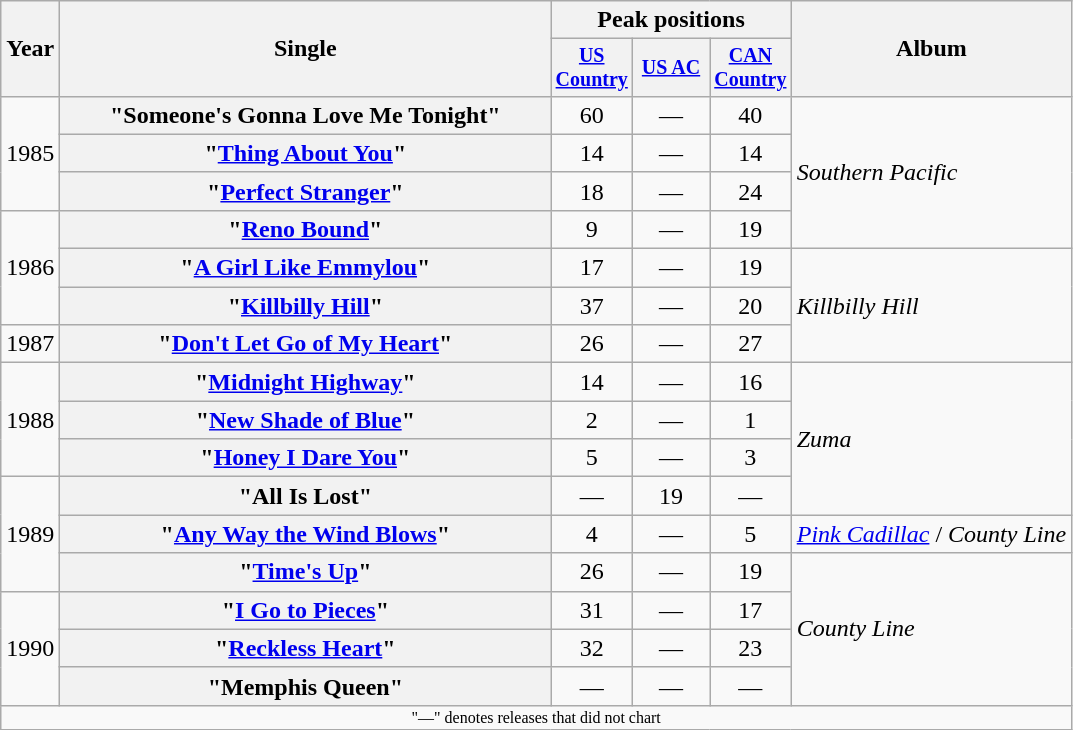<table class="wikitable plainrowheaders" style="text-align:center;">
<tr>
<th rowspan="2">Year</th>
<th rowspan="2" style="width:20em;">Single</th>
<th colspan="3">Peak positions</th>
<th rowspan="2">Album</th>
</tr>
<tr style="font-size:smaller;">
<th width="45"><a href='#'>US Country</a><br></th>
<th width="45"><a href='#'>US AC</a><br></th>
<th width="45"><a href='#'>CAN Country</a><br></th>
</tr>
<tr>
<td rowspan="3">1985</td>
<th scope="row">"Someone's Gonna Love Me Tonight"</th>
<td>60</td>
<td>—</td>
<td>40</td>
<td align="left" rowspan="4"><em>Southern Pacific</em></td>
</tr>
<tr>
<th scope="row">"<a href='#'>Thing About You</a>" </th>
<td>14</td>
<td>—</td>
<td>14</td>
</tr>
<tr>
<th scope="row">"<a href='#'>Perfect Stranger</a>"</th>
<td>18</td>
<td>—</td>
<td>24</td>
</tr>
<tr>
<td rowspan="3">1986</td>
<th scope="row">"<a href='#'>Reno Bound</a>"</th>
<td>9</td>
<td>—</td>
<td>19</td>
</tr>
<tr>
<th scope="row">"<a href='#'>A Girl Like Emmylou</a>"</th>
<td>17</td>
<td>—</td>
<td>19</td>
<td align="left" rowspan="3"><em>Killbilly Hill</em></td>
</tr>
<tr>
<th scope="row">"<a href='#'>Killbilly Hill</a>"</th>
<td>37</td>
<td>—</td>
<td>20</td>
</tr>
<tr>
<td>1987</td>
<th scope="row">"<a href='#'>Don't Let Go of My Heart</a>"</th>
<td>26</td>
<td>—</td>
<td>27</td>
</tr>
<tr>
<td rowspan="3">1988</td>
<th scope="row">"<a href='#'>Midnight Highway</a>"</th>
<td>14</td>
<td>—</td>
<td>16</td>
<td align="left" rowspan="4"><em>Zuma</em></td>
</tr>
<tr>
<th scope="row">"<a href='#'>New Shade of Blue</a>"</th>
<td>2</td>
<td>—</td>
<td>1</td>
</tr>
<tr>
<th scope="row">"<a href='#'>Honey I Dare You</a>"</th>
<td>5</td>
<td>—</td>
<td>3</td>
</tr>
<tr>
<td rowspan="3">1989</td>
<th scope="row">"All Is Lost"</th>
<td>—</td>
<td>19</td>
<td>—</td>
</tr>
<tr>
<th scope="row">"<a href='#'>Any Way the Wind Blows</a>"</th>
<td>4</td>
<td>—</td>
<td>5</td>
<td align="left"><em><a href='#'>Pink Cadillac</a></em>  / <em>County Line</em></td>
</tr>
<tr>
<th scope="row">"<a href='#'>Time's Up</a>" </th>
<td>26</td>
<td>—</td>
<td>19</td>
<td align="left" rowspan="4"><em>County Line</em></td>
</tr>
<tr>
<td rowspan="3">1990</td>
<th scope="row">"<a href='#'>I Go to Pieces</a>"</th>
<td>31</td>
<td>—</td>
<td>17</td>
</tr>
<tr>
<th scope="row">"<a href='#'>Reckless Heart</a>"</th>
<td>32</td>
<td>—</td>
<td>23</td>
</tr>
<tr>
<th scope="row">"Memphis Queen"</th>
<td>—</td>
<td>—</td>
<td>—</td>
</tr>
<tr>
<td colspan="6" style="font-size:8pt">"—" denotes releases that did not chart</td>
</tr>
</table>
